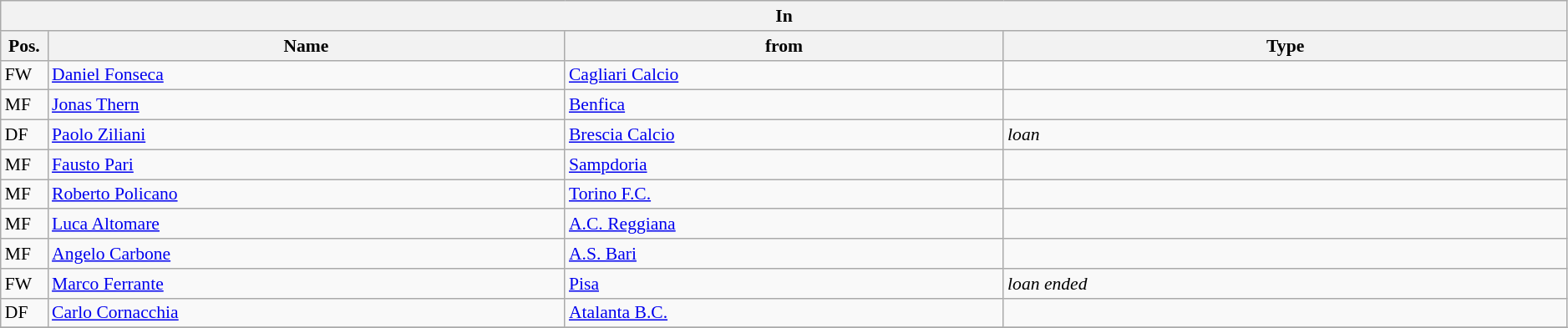<table class="wikitable" style="font-size:90%;width:99%;">
<tr>
<th colspan="4">In</th>
</tr>
<tr>
<th width=3%>Pos.</th>
<th width=33%>Name</th>
<th width=28%>from</th>
<th width=36%>Type</th>
</tr>
<tr>
<td>FW</td>
<td><a href='#'>Daniel Fonseca</a></td>
<td><a href='#'>Cagliari Calcio</a></td>
<td></td>
</tr>
<tr>
<td>MF</td>
<td><a href='#'>Jonas Thern</a></td>
<td><a href='#'>Benfica</a></td>
<td></td>
</tr>
<tr>
<td>DF</td>
<td><a href='#'>Paolo Ziliani</a></td>
<td><a href='#'>Brescia Calcio</a></td>
<td><em>loan</em></td>
</tr>
<tr>
<td>MF</td>
<td><a href='#'>Fausto Pari</a></td>
<td><a href='#'>Sampdoria</a></td>
<td></td>
</tr>
<tr>
<td>MF</td>
<td><a href='#'>Roberto Policano</a></td>
<td><a href='#'>Torino F.C.</a></td>
<td></td>
</tr>
<tr>
<td>MF</td>
<td><a href='#'>Luca Altomare</a></td>
<td><a href='#'>A.C. Reggiana</a></td>
<td></td>
</tr>
<tr>
<td>MF</td>
<td><a href='#'>Angelo Carbone</a></td>
<td><a href='#'>A.S. Bari</a></td>
<td></td>
</tr>
<tr>
<td>FW</td>
<td><a href='#'>Marco Ferrante</a></td>
<td><a href='#'>Pisa</a></td>
<td><em>loan ended</em></td>
</tr>
<tr>
<td>DF</td>
<td><a href='#'>Carlo Cornacchia</a></td>
<td><a href='#'>Atalanta B.C.</a></td>
<td></td>
</tr>
<tr>
</tr>
</table>
